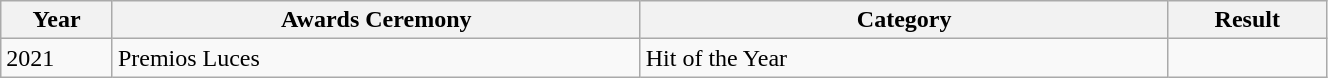<table class="wikitable plainrowheaders" style="width:70%;">
<tr>
<th scope="col" style="width:4%;">Year</th>
<th scope="col" style="width:20%;">Awards Ceremony</th>
<th scope="col" style="width:20%;">Category</th>
<th scope="col" style="width:6%;">Result</th>
</tr>
<tr>
<td>2021</td>
<td>Premios Luces</td>
<td>Hit of the Year</td>
<td></td>
</tr>
</table>
